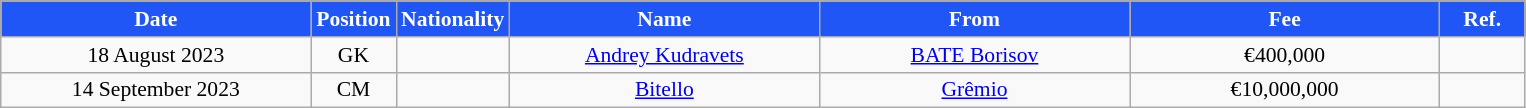<table class="wikitable"  style="text-align:center; font-size:90%; ">
<tr>
<th style="background:#1F56F5; color:white; width:200px;">Date</th>
<th style="background:#1F56F5; color:white; width:50px;">Position</th>
<th style="background:#1F56F5; color:white; width:50px;">Nationality</th>
<th style="background:#1F56F5; color:white; width:200px;">Name</th>
<th style="background:#1F56F5; color:white; width:200px;">From</th>
<th style="background:#1F56F5; color:white; width:200px;">Fee</th>
<th style="background:#1F56F5; color:white; width:50px;">Ref.</th>
</tr>
<tr>
<td>18 August 2023</td>
<td>GK</td>
<td></td>
<td><a href='#'>Andrey Kudravets</a></td>
<td><a href='#'>BATE Borisov</a></td>
<td>€400,000</td>
<td></td>
</tr>
<tr>
<td>14 September 2023</td>
<td>CM</td>
<td></td>
<td><a href='#'>Bitello</a></td>
<td><a href='#'>Grêmio</a></td>
<td>€10,000,000</td>
<td></td>
</tr>
</table>
